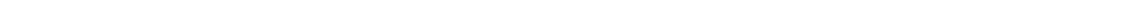<table style="width:88%; text-align:center;">
<tr style="color:white;">
<td style="background:"><strong>2</strong></td>
<td style="background:"><strong>3</strong></td>
<td style="background:"><strong>7</strong></td>
</tr>
</table>
